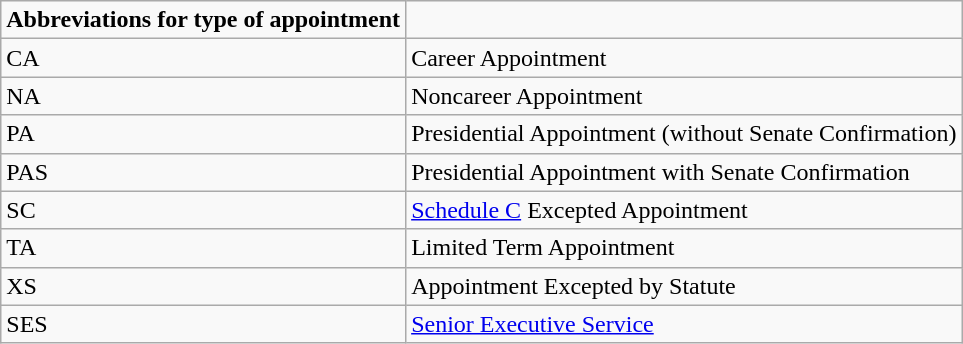<table class="wikitable">
<tr>
<td><strong>Abbreviations for type of appointment</strong></td>
</tr>
<tr>
<td>CA</td>
<td>Career Appointment</td>
</tr>
<tr>
<td>NA</td>
<td>Noncareer Appointment</td>
</tr>
<tr>
<td>PA</td>
<td>Presidential Appointment (without Senate Confirmation)</td>
</tr>
<tr>
<td>PAS</td>
<td>Presidential Appointment with Senate Confirmation</td>
</tr>
<tr>
<td>SC</td>
<td><a href='#'>Schedule C</a> Excepted Appointment</td>
</tr>
<tr>
<td>TA</td>
<td>Limited Term Appointment</td>
</tr>
<tr>
<td>XS</td>
<td>Appointment Excepted by Statute</td>
</tr>
<tr>
<td>SES</td>
<td><a href='#'>Senior Executive Service</a></td>
</tr>
</table>
